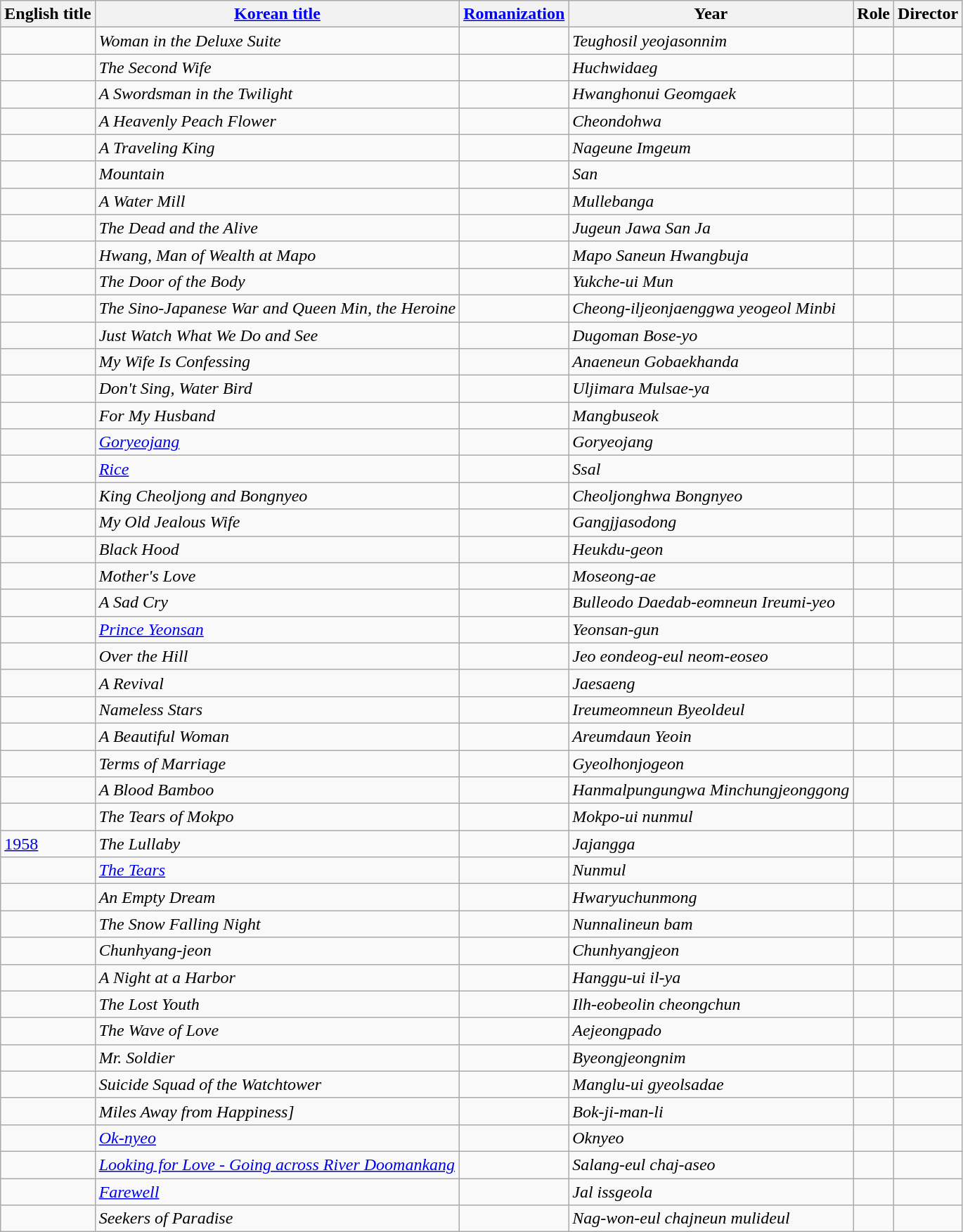<table class="wikitable">
<tr>
<th>English title</th>
<th><a href='#'>Korean title</a></th>
<th><a href='#'>Romanization</a></th>
<th>Year</th>
<th>Role</th>
<th>Director</th>
</tr>
<tr>
<td></td>
<td><em>Woman in the Deluxe Suite</em></td>
<td></td>
<td><em>Teughosil yeojasonnim</em></td>
<td></td>
<td></td>
</tr>
<tr>
<td></td>
<td><em>The Second Wife</em></td>
<td></td>
<td><em>Huchwidaeg</em></td>
<td></td>
<td></td>
</tr>
<tr>
<td></td>
<td><em>A Swordsman in the Twilight</em></td>
<td></td>
<td><em>Hwanghonui Geomgaek</em></td>
<td></td>
<td></td>
</tr>
<tr>
<td></td>
<td><em>A Heavenly Peach Flower</em></td>
<td></td>
<td><em>Cheondohwa</em></td>
<td></td>
<td></td>
</tr>
<tr>
<td></td>
<td><em>A Traveling King</em></td>
<td></td>
<td><em>Nageune Imgeum</em></td>
<td></td>
<td></td>
</tr>
<tr>
<td></td>
<td><em>Mountain</em></td>
<td></td>
<td><em>San</em></td>
<td></td>
<td></td>
</tr>
<tr>
<td></td>
<td><em>A Water Mill</em></td>
<td></td>
<td><em>Mullebanga</em></td>
<td></td>
<td></td>
</tr>
<tr>
<td></td>
<td><em>The Dead and the Alive</em></td>
<td></td>
<td><em>Jugeun Jawa San Ja</em></td>
<td></td>
<td></td>
</tr>
<tr>
<td></td>
<td><em>Hwang, Man of Wealth at Mapo</em></td>
<td></td>
<td><em>Mapo Saneun Hwangbuja</em></td>
<td></td>
<td></td>
</tr>
<tr>
<td></td>
<td><em>The Door of the Body</em></td>
<td></td>
<td><em>Yukche-ui Mun</em></td>
<td></td>
<td></td>
</tr>
<tr>
<td></td>
<td><em>The Sino-Japanese War and Queen Min, the Heroine</em></td>
<td></td>
<td><em>Cheong-iljeonjaenggwa yeogeol Minbi</em></td>
<td></td>
<td></td>
</tr>
<tr>
<td></td>
<td><em>Just Watch What We Do and See</em></td>
<td></td>
<td><em>Dugoman Bose-yo</em></td>
<td></td>
<td></td>
</tr>
<tr>
<td></td>
<td><em>My Wife Is Confessing</em></td>
<td></td>
<td><em>Anaeneun Gobaekhanda</em></td>
<td></td>
<td></td>
</tr>
<tr>
<td></td>
<td><em>Don't Sing, Water Bird</em></td>
<td></td>
<td><em>Uljimara Mulsae-ya</em></td>
<td></td>
<td></td>
</tr>
<tr>
<td></td>
<td><em>For My Husband</em></td>
<td></td>
<td><em>Mangbuseok</em></td>
<td></td>
<td></td>
</tr>
<tr>
<td></td>
<td><em><a href='#'>Goryeojang</a></em></td>
<td></td>
<td><em>Goryeojang</em></td>
<td></td>
<td></td>
</tr>
<tr>
<td></td>
<td><em><a href='#'>Rice</a></em></td>
<td></td>
<td><em>Ssal</em></td>
<td></td>
<td></td>
</tr>
<tr>
<td></td>
<td><em>King Cheoljong and Bongnyeo</em></td>
<td></td>
<td><em>Cheoljonghwa Bongnyeo</em></td>
<td></td>
<td></td>
</tr>
<tr>
<td></td>
<td><em>My Old Jealous Wife</em></td>
<td></td>
<td><em>Gangjjasodong</em></td>
<td></td>
<td></td>
</tr>
<tr>
<td></td>
<td><em>Black Hood</em></td>
<td></td>
<td><em>Heukdu-geon</em></td>
<td></td>
<td></td>
</tr>
<tr>
<td></td>
<td><em>Mother's Love</em></td>
<td></td>
<td><em>Moseong-ae</em></td>
<td></td>
<td></td>
</tr>
<tr>
<td></td>
<td><em>A Sad Cry</em></td>
<td></td>
<td><em>Bulleodo Daedab-eomneun Ireumi-yeo</em></td>
<td></td>
<td></td>
</tr>
<tr>
<td></td>
<td><em><a href='#'>Prince Yeonsan</a></em></td>
<td></td>
<td><em>Yeonsan-gun</em></td>
<td></td>
<td></td>
</tr>
<tr>
<td></td>
<td><em>Over the Hill</em></td>
<td></td>
<td><em>Jeo eondeog-eul neom-eoseo</em></td>
<td></td>
<td></td>
</tr>
<tr>
<td></td>
<td><em>A Revival</em></td>
<td></td>
<td><em>Jaesaeng</em></td>
<td></td>
<td></td>
</tr>
<tr>
<td></td>
<td><em>Nameless Stars</em></td>
<td></td>
<td><em>Ireumeomneun Byeoldeul</em></td>
<td></td>
<td></td>
</tr>
<tr>
<td></td>
<td><em>A Beautiful Woman</em></td>
<td></td>
<td><em>Areumdaun Yeoin</em></td>
<td></td>
<td></td>
</tr>
<tr>
<td></td>
<td><em>Terms of Marriage</em></td>
<td></td>
<td><em>Gyeolhonjogeon</em></td>
<td></td>
<td></td>
</tr>
<tr>
<td></td>
<td><em>A Blood Bamboo</em></td>
<td></td>
<td><em>Hanmalpungungwa Minchungjeonggong</em></td>
<td></td>
<td></td>
</tr>
<tr>
<td></td>
<td><em>The Tears of Mokpo</em></td>
<td></td>
<td><em>Mokpo-ui nunmul</em></td>
<td></td>
<td></td>
</tr>
<tr>
<td><a href='#'>1958</a></td>
<td><em>The Lullaby</em></td>
<td></td>
<td><em>Jajangga</em></td>
<td></td>
<td></td>
</tr>
<tr>
<td></td>
<td><em><a href='#'>The Tears</a></em></td>
<td></td>
<td><em>Nunmul</em></td>
<td></td>
<td></td>
</tr>
<tr>
<td></td>
<td><em>An Empty Dream</em></td>
<td></td>
<td><em>Hwaryuchunmong</em></td>
<td></td>
<td></td>
</tr>
<tr>
<td></td>
<td><em>The Snow Falling Night</em></td>
<td></td>
<td><em>Nunnalineun bam</em></td>
<td></td>
<td></td>
</tr>
<tr>
<td></td>
<td><em>Chunhyang-jeon</em></td>
<td></td>
<td><em>Chunhyangjeon</em></td>
<td></td>
<td></td>
</tr>
<tr>
<td></td>
<td><em>A Night at a Harbor</em></td>
<td></td>
<td><em>Hanggu-ui il-ya</em></td>
<td></td>
<td></td>
</tr>
<tr>
<td></td>
<td><em>The Lost Youth</em></td>
<td></td>
<td><em>Ilh-eobeolin cheongchun</em></td>
<td></td>
<td></td>
</tr>
<tr>
<td></td>
<td><em>The Wave of Love</em></td>
<td></td>
<td><em>Aejeongpado</em></td>
<td></td>
<td></td>
</tr>
<tr>
<td></td>
<td><em>Mr. Soldier</em></td>
<td></td>
<td><em>Byeongjeongnim</em></td>
<td></td>
<td></td>
</tr>
<tr>
<td></td>
<td><em>Suicide Squad of the Watchtower</em></td>
<td></td>
<td><em>Manglu-ui gyeolsadae</em></td>
<td></td>
<td></td>
</tr>
<tr>
<td></td>
<td><em>Miles Away from Happiness]</em></td>
<td></td>
<td><em>Bok-ji-man-li</em></td>
<td></td>
<td></td>
</tr>
<tr>
<td></td>
<td><em><a href='#'>Ok-nyeo</a></em></td>
<td></td>
<td><em>Oknyeo</em></td>
<td></td>
<td></td>
</tr>
<tr>
<td></td>
<td><em><a href='#'>Looking for Love - Going across River Doomankang</a></em></td>
<td></td>
<td><em>Salang-eul chaj-aseo</em></td>
<td></td>
<td></td>
</tr>
<tr>
<td></td>
<td><em><a href='#'>Farewell</a></em></td>
<td></td>
<td><em>Jal issgeola</em></td>
<td></td>
<td></td>
</tr>
<tr>
<td></td>
<td><em>Seekers of Paradise</em></td>
<td></td>
<td><em>Nag-won-eul chajneun mulideul</em></td>
<td></td>
<td></td>
</tr>
</table>
